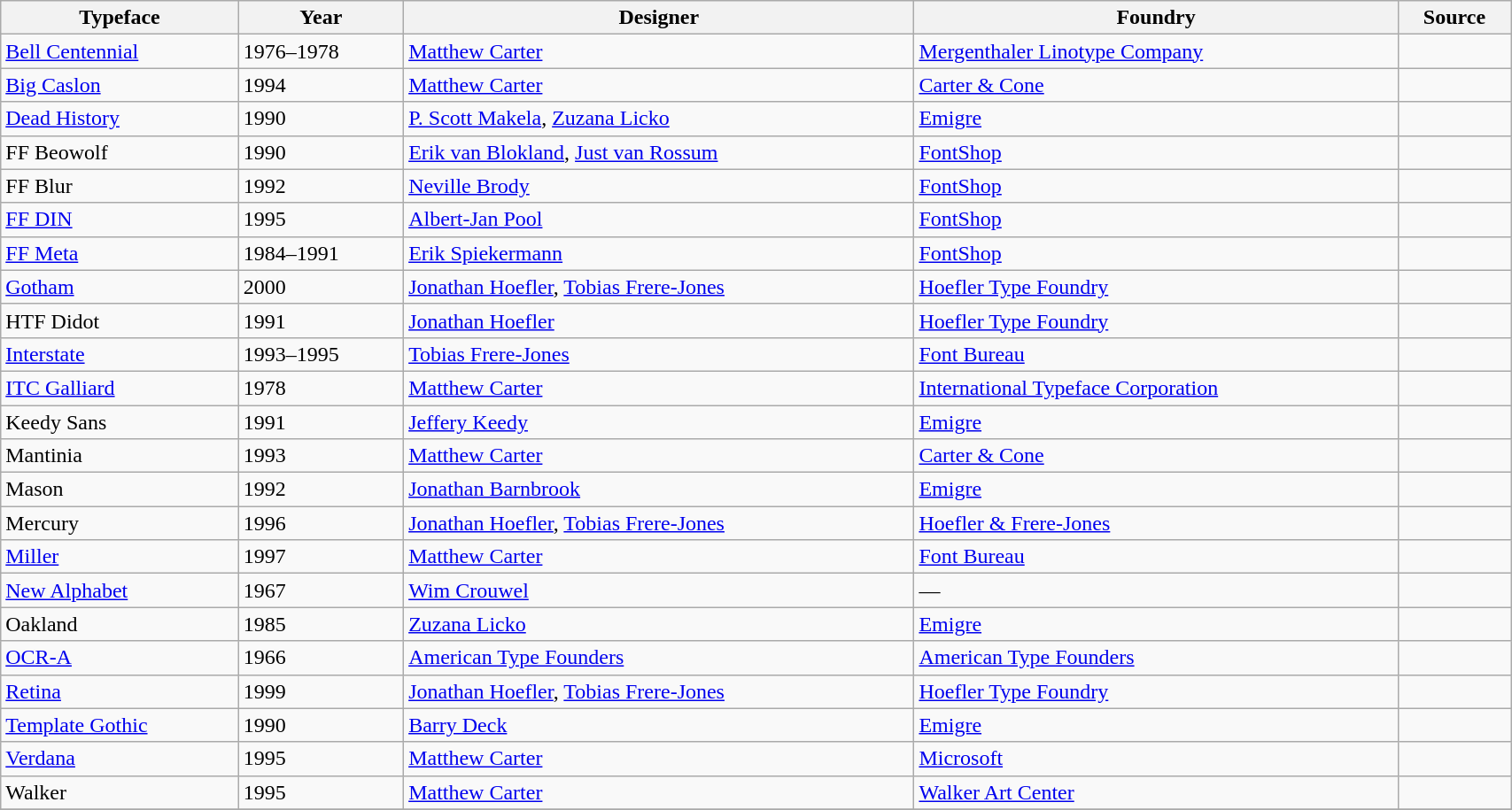<table class="wikitable sortable" style="width:90%">
<tr>
<th>Typeface</th>
<th>Year</th>
<th>Designer</th>
<th>Foundry</th>
<th>Source</th>
</tr>
<tr>
<td><a href='#'>Bell Centennial</a></td>
<td>1976–1978</td>
<td><a href='#'>Matthew Carter</a></td>
<td><a href='#'>Mergenthaler Linotype Company</a></td>
<td></td>
</tr>
<tr>
<td><a href='#'>Big Caslon</a></td>
<td>1994</td>
<td><a href='#'>Matthew Carter</a></td>
<td><a href='#'>Carter & Cone</a></td>
<td></td>
</tr>
<tr>
<td><a href='#'>Dead History</a></td>
<td>1990</td>
<td><a href='#'>P. Scott Makela</a>, <a href='#'>Zuzana Licko</a></td>
<td><a href='#'>Emigre</a></td>
<td></td>
</tr>
<tr>
<td>FF Beowolf</td>
<td>1990</td>
<td><a href='#'>Erik van Blokland</a>, <a href='#'>Just van Rossum</a></td>
<td><a href='#'>FontShop</a></td>
<td></td>
</tr>
<tr>
<td>FF Blur</td>
<td>1992</td>
<td><a href='#'>Neville Brody</a></td>
<td><a href='#'>FontShop</a></td>
<td></td>
</tr>
<tr>
<td><a href='#'>FF DIN</a></td>
<td>1995</td>
<td><a href='#'>Albert-Jan Pool</a></td>
<td><a href='#'>FontShop</a></td>
<td></td>
</tr>
<tr>
<td><a href='#'>FF Meta</a></td>
<td>1984–1991</td>
<td><a href='#'>Erik Spiekermann</a></td>
<td><a href='#'>FontShop</a></td>
<td></td>
</tr>
<tr>
<td><a href='#'>Gotham</a></td>
<td>2000</td>
<td><a href='#'>Jonathan Hoefler</a>, <a href='#'>Tobias Frere-Jones</a></td>
<td><a href='#'>Hoefler Type Foundry</a></td>
<td></td>
</tr>
<tr>
<td>HTF Didot</td>
<td>1991</td>
<td><a href='#'>Jonathan Hoefler</a></td>
<td><a href='#'>Hoefler Type Foundry</a></td>
<td></td>
</tr>
<tr>
<td><a href='#'>Interstate</a></td>
<td>1993–1995</td>
<td><a href='#'>Tobias Frere-Jones</a></td>
<td><a href='#'>Font Bureau</a></td>
<td></td>
</tr>
<tr>
<td><a href='#'>ITC Galliard</a></td>
<td>1978</td>
<td><a href='#'>Matthew Carter</a></td>
<td><a href='#'>International Typeface Corporation</a></td>
<td></td>
</tr>
<tr>
<td>Keedy Sans</td>
<td>1991</td>
<td><a href='#'>Jeffery Keedy</a></td>
<td><a href='#'>Emigre</a></td>
<td></td>
</tr>
<tr>
<td>Mantinia</td>
<td>1993</td>
<td><a href='#'>Matthew Carter</a></td>
<td><a href='#'>Carter & Cone</a></td>
<td></td>
</tr>
<tr>
<td>Mason</td>
<td>1992</td>
<td><a href='#'>Jonathan Barnbrook</a></td>
<td><a href='#'>Emigre</a></td>
<td></td>
</tr>
<tr>
<td>Mercury</td>
<td>1996</td>
<td><a href='#'>Jonathan Hoefler</a>, <a href='#'>Tobias Frere-Jones</a></td>
<td><a href='#'>Hoefler & Frere-Jones</a></td>
<td></td>
</tr>
<tr>
<td><a href='#'>Miller</a></td>
<td>1997</td>
<td><a href='#'>Matthew Carter</a></td>
<td><a href='#'>Font Bureau</a></td>
<td></td>
</tr>
<tr>
<td><a href='#'>New Alphabet</a></td>
<td>1967</td>
<td><a href='#'>Wim Crouwel</a></td>
<td>—</td>
<td></td>
</tr>
<tr>
<td>Oakland</td>
<td>1985</td>
<td><a href='#'>Zuzana Licko</a></td>
<td><a href='#'>Emigre</a></td>
<td></td>
</tr>
<tr>
<td><a href='#'>OCR-A</a></td>
<td>1966</td>
<td><a href='#'>American Type Founders</a></td>
<td><a href='#'>American Type Founders</a></td>
<td></td>
</tr>
<tr>
<td><a href='#'>Retina</a></td>
<td>1999</td>
<td><a href='#'>Jonathan Hoefler</a>, <a href='#'>Tobias Frere-Jones</a></td>
<td><a href='#'>Hoefler Type Foundry</a></td>
<td></td>
</tr>
<tr>
<td><a href='#'>Template Gothic</a></td>
<td>1990</td>
<td><a href='#'>Barry Deck</a></td>
<td><a href='#'>Emigre</a></td>
<td></td>
</tr>
<tr>
<td><a href='#'>Verdana</a></td>
<td>1995</td>
<td><a href='#'>Matthew Carter</a></td>
<td><a href='#'>Microsoft</a></td>
<td></td>
</tr>
<tr>
<td>Walker</td>
<td>1995</td>
<td><a href='#'>Matthew Carter</a></td>
<td><a href='#'>Walker Art Center</a></td>
<td></td>
</tr>
<tr>
</tr>
</table>
